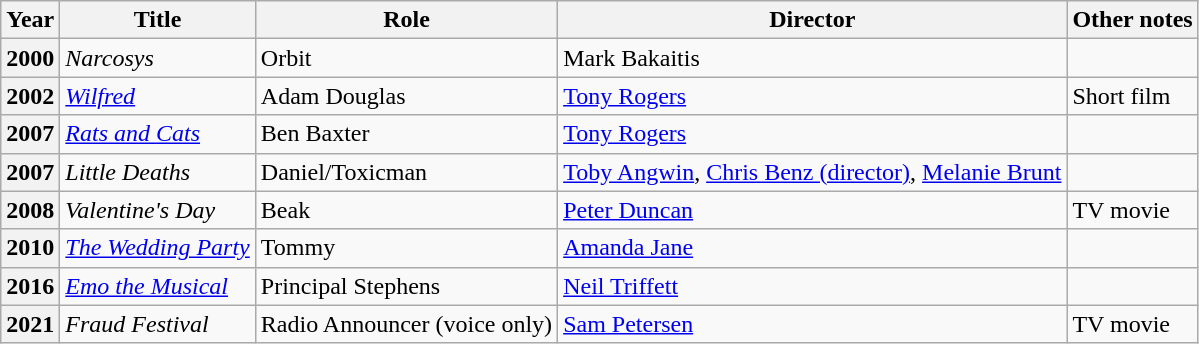<table class="wikitable plainrowheaders sortable">
<tr>
<th scope="col">Year</th>
<th scope="col">Title</th>
<th scope="col">Role</th>
<th scope="col">Director</th>
<th scope="col">Other notes</th>
</tr>
<tr>
<th scope="row">2000</th>
<td><em>Narcosys</em></td>
<td>Orbit</td>
<td>Mark Bakaitis</td>
<td></td>
</tr>
<tr>
<th scope="row">2002</th>
<td><em><a href='#'>Wilfred</a></em></td>
<td>Adam Douglas</td>
<td><a href='#'>Tony Rogers</a></td>
<td>Short film</td>
</tr>
<tr>
<th scope="row">2007</th>
<td><em><a href='#'>Rats and Cats</a></em></td>
<td>Ben Baxter</td>
<td><a href='#'>Tony Rogers</a></td>
<td></td>
</tr>
<tr>
<th scope="row">2007</th>
<td><em>Little Deaths</em></td>
<td>Daniel/Toxicman</td>
<td><a href='#'>Toby Angwin</a>, <a href='#'>Chris Benz (director)</a>, <a href='#'>Melanie Brunt</a></td>
<td></td>
</tr>
<tr>
<th scope="row">2008</th>
<td><em>Valentine's Day</em></td>
<td>Beak</td>
<td><a href='#'>Peter Duncan</a></td>
<td>TV movie</td>
</tr>
<tr>
<th scope="row">2010</th>
<td><em><a href='#'>The Wedding Party</a></em></td>
<td>Tommy</td>
<td><a href='#'>Amanda Jane</a></td>
<td></td>
</tr>
<tr>
<th scope="row">2016</th>
<td><em><a href='#'>Emo the Musical</a></em></td>
<td>Principal Stephens</td>
<td><a href='#'>Neil Triffett</a></td>
<td></td>
</tr>
<tr>
<th scope="row">2021</th>
<td><em>Fraud Festival</em></td>
<td>Radio Announcer (voice only)</td>
<td><a href='#'>Sam Petersen</a></td>
<td>TV movie</td>
</tr>
</table>
